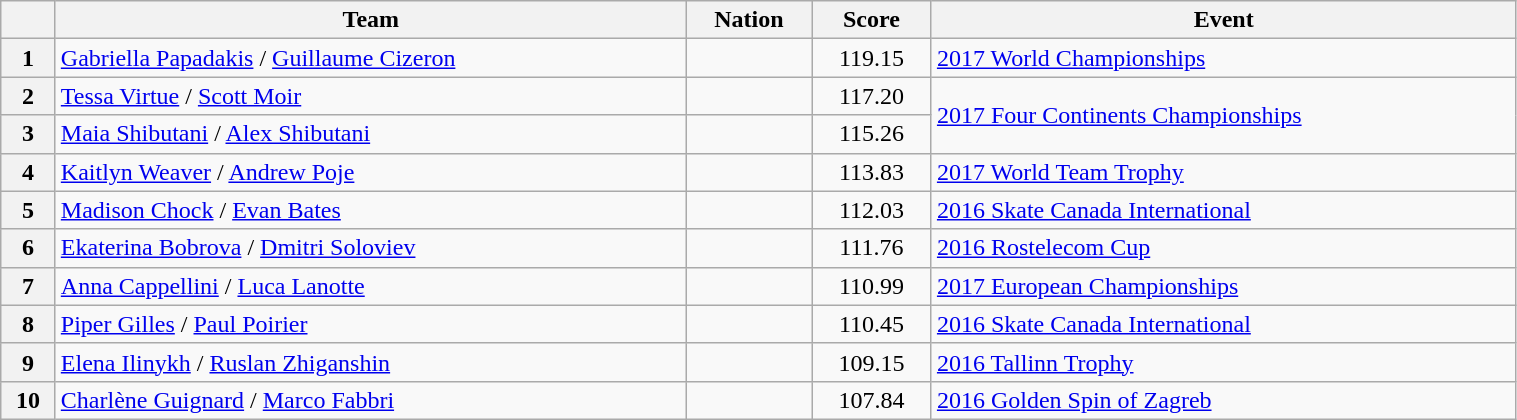<table class="wikitable sortable" style="text-align:left; width:80%">
<tr>
<th scope="col"></th>
<th scope="col">Team</th>
<th scope="col">Nation</th>
<th scope="col">Score</th>
<th scope="col">Event</th>
</tr>
<tr>
<th scope="row">1</th>
<td><a href='#'>Gabriella Papadakis</a> / <a href='#'>Guillaume Cizeron</a></td>
<td></td>
<td style="text-align:center;">119.15</td>
<td><a href='#'>2017 World Championships</a></td>
</tr>
<tr>
<th scope="row">2</th>
<td><a href='#'>Tessa Virtue</a> / <a href='#'>Scott Moir</a></td>
<td></td>
<td style="text-align:center;">117.20</td>
<td rowspan="2"><a href='#'>2017 Four Continents Championships</a></td>
</tr>
<tr>
<th scope="row">3</th>
<td><a href='#'>Maia Shibutani</a> / <a href='#'>Alex Shibutani</a></td>
<td></td>
<td style="text-align:center;">115.26</td>
</tr>
<tr>
<th scope="row">4</th>
<td><a href='#'>Kaitlyn Weaver</a> / <a href='#'>Andrew Poje</a></td>
<td></td>
<td style="text-align:center;">113.83</td>
<td><a href='#'>2017 World Team Trophy</a></td>
</tr>
<tr>
<th scope="row">5</th>
<td><a href='#'>Madison Chock</a> / <a href='#'>Evan Bates</a></td>
<td></td>
<td style="text-align:center;">112.03</td>
<td><a href='#'>2016 Skate Canada International</a></td>
</tr>
<tr>
<th scope="row">6</th>
<td><a href='#'>Ekaterina Bobrova</a> / <a href='#'>Dmitri Soloviev</a></td>
<td></td>
<td style="text-align:center;">111.76</td>
<td><a href='#'>2016 Rostelecom Cup</a></td>
</tr>
<tr>
<th scope="row">7</th>
<td><a href='#'>Anna Cappellini</a> / <a href='#'>Luca Lanotte</a></td>
<td></td>
<td style="text-align:center;">110.99</td>
<td><a href='#'>2017 European Championships</a></td>
</tr>
<tr>
<th scope="row">8</th>
<td><a href='#'>Piper Gilles</a> / <a href='#'>Paul Poirier</a></td>
<td></td>
<td style="text-align:center;">110.45</td>
<td><a href='#'>2016 Skate Canada International</a></td>
</tr>
<tr>
<th scope="row">9</th>
<td><a href='#'>Elena Ilinykh</a> / <a href='#'>Ruslan Zhiganshin</a></td>
<td></td>
<td style="text-align:center;">109.15</td>
<td><a href='#'>2016 Tallinn Trophy</a></td>
</tr>
<tr>
<th scope="row">10</th>
<td><a href='#'>Charlène Guignard</a> / <a href='#'>Marco Fabbri</a></td>
<td></td>
<td style="text-align:center;">107.84</td>
<td><a href='#'>2016 Golden Spin of Zagreb</a></td>
</tr>
</table>
